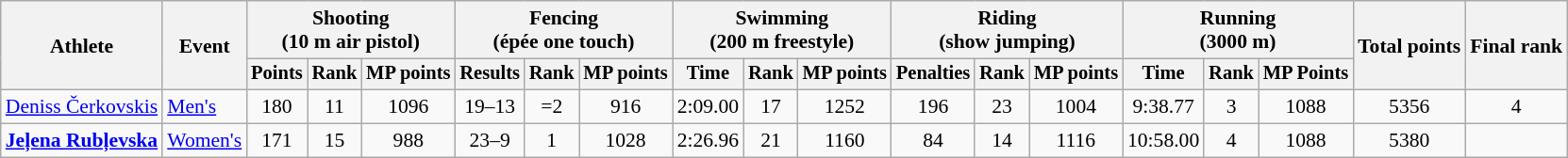<table class="wikitable" style="font-size:90%">
<tr>
<th rowspan="2">Athlete</th>
<th rowspan="2">Event</th>
<th colspan=3>Shooting<br><span>(10 m air pistol)</span></th>
<th colspan=3>Fencing<br><span>(épée one touch)</span></th>
<th colspan=3>Swimming<br><span>(200 m freestyle)</span></th>
<th colspan=3>Riding<br><span>(show jumping)</span></th>
<th colspan=3>Running<br><span>(3000 m)</span></th>
<th rowspan=2>Total points</th>
<th rowspan=2>Final rank</th>
</tr>
<tr style="font-size:95%">
<th>Points</th>
<th>Rank</th>
<th>MP points</th>
<th>Results</th>
<th>Rank</th>
<th>MP points</th>
<th>Time</th>
<th>Rank</th>
<th>MP points</th>
<th>Penalties</th>
<th>Rank</th>
<th>MP points</th>
<th>Time</th>
<th>Rank</th>
<th>MP Points</th>
</tr>
<tr align=center>
<td align=left><a href='#'>Deniss Čerkovskis</a></td>
<td align=left><a href='#'>Men's</a></td>
<td>180</td>
<td>11</td>
<td>1096</td>
<td>19–13</td>
<td>=2</td>
<td>916</td>
<td>2:09.00</td>
<td>17</td>
<td>1252</td>
<td>196</td>
<td>23</td>
<td>1004</td>
<td>9:38.77</td>
<td>3</td>
<td>1088</td>
<td>5356</td>
<td>4</td>
</tr>
<tr align=center>
<td align=left><strong><a href='#'>Jeļena Rubļevska</a></strong></td>
<td align=left><a href='#'>Women's</a></td>
<td>171</td>
<td>15</td>
<td>988</td>
<td>23–9</td>
<td>1</td>
<td>1028</td>
<td>2:26.96</td>
<td>21</td>
<td>1160</td>
<td>84</td>
<td>14</td>
<td>1116</td>
<td>10:58.00</td>
<td>4</td>
<td>1088</td>
<td>5380</td>
<td></td>
</tr>
</table>
